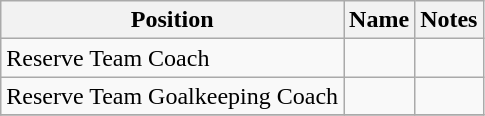<table class="wikitable">
<tr>
<th>Position</th>
<th>Name</th>
<th>Notes</th>
</tr>
<tr>
<td>Reserve Team Coach</td>
<td></td>
<td></td>
</tr>
<tr>
<td>Reserve Team Goalkeeping Coach</td>
<td></td>
<td></td>
</tr>
<tr>
</tr>
</table>
